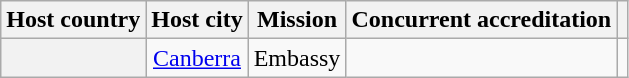<table class="wikitable plainrowheaders" style="text-align:center;">
<tr>
<th scope="col">Host country</th>
<th scope="col">Host city</th>
<th scope="col">Mission</th>
<th scope="col">Concurrent accreditation</th>
<th scope="col"></th>
</tr>
<tr>
<th scope="row"></th>
<td><a href='#'>Canberra</a></td>
<td>Embassy</td>
<td></td>
<td></td>
</tr>
</table>
